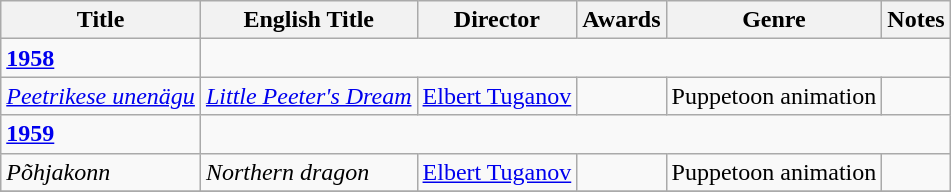<table class="wikitable">
<tr>
<th>Title</th>
<th>English Title</th>
<th>Director</th>
<th>Awards</th>
<th>Genre</th>
<th>Notes</th>
</tr>
<tr>
<td><strong><a href='#'>1958</a></strong></td>
</tr>
<tr>
<td><em><a href='#'>Peetrikese unenägu</a></em></td>
<td><em><a href='#'>Little Peeter's Dream</a></em></td>
<td><a href='#'>Elbert Tuganov</a></td>
<td></td>
<td>Puppetoon animation</td>
<td></td>
</tr>
<tr>
<td><strong><a href='#'>1959</a></strong></td>
</tr>
<tr>
<td><em>Põhjakonn</em></td>
<td><em>Northern dragon</em></td>
<td><a href='#'>Elbert Tuganov</a></td>
<td></td>
<td>Puppetoon animation</td>
<td></td>
</tr>
<tr>
</tr>
</table>
